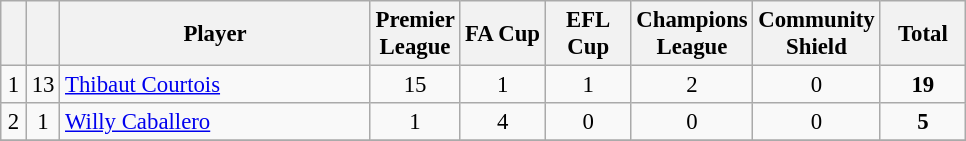<table class="wikitable sortable" style="font-size: 95%; text-align: center;">
<tr>
<th width=10></th>
<th width=10></th>
<th width=200>Player</th>
<th width=50>Premier League</th>
<th width=50>FA Cup</th>
<th width=50>EFL Cup</th>
<th width=50>Champions League</th>
<th width=50>Community Shield</th>
<th width=50>Total</th>
</tr>
<tr>
<td>1</td>
<td>13</td>
<td align=left> <a href='#'>Thibaut Courtois</a></td>
<td>15</td>
<td>1</td>
<td>1</td>
<td>2</td>
<td>0</td>
<td><strong>19</strong></td>
</tr>
<tr>
<td>2</td>
<td>1</td>
<td align=left> <a href='#'>Willy Caballero</a></td>
<td>1</td>
<td>4</td>
<td>0</td>
<td>0</td>
<td>0</td>
<td><strong>5</strong></td>
</tr>
<tr>
</tr>
</table>
